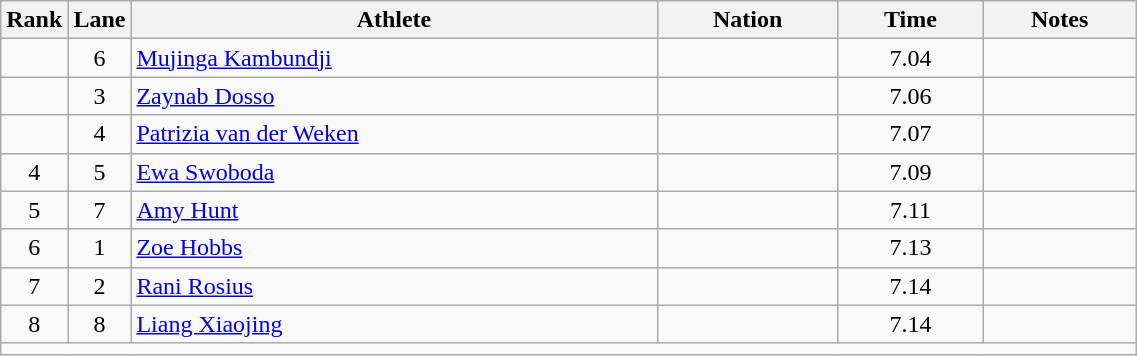<table class="wikitable sortable" style="text-align:center;width: 60%;">
<tr>
<th scope="col" style="width: 10px;">Rank</th>
<th scope="col" style="width: 10px;">Lane</th>
<th scope="col">Athlete</th>
<th scope="col">Nation</th>
<th scope="col">Time</th>
<th scope="col">Notes</th>
</tr>
<tr>
<td></td>
<td>6</td>
<td align=left><a href='#'>Mujinga Kambundji</a></td>
<td align=left></td>
<td>7.04</td>
<td></td>
</tr>
<tr>
<td></td>
<td>3</td>
<td align=left><a href='#'>Zaynab Dosso</a></td>
<td align=left></td>
<td>7.06</td>
<td></td>
</tr>
<tr>
<td></td>
<td>4</td>
<td align=left><a href='#'>Patrizia van der Weken</a></td>
<td align=left></td>
<td>7.07</td>
<td></td>
</tr>
<tr>
<td>4</td>
<td>5</td>
<td align=left><a href='#'>Ewa Swoboda</a></td>
<td align=left></td>
<td>7.09</td>
<td></td>
</tr>
<tr>
<td>5</td>
<td>7</td>
<td align=left><a href='#'>Amy Hunt</a></td>
<td align=left></td>
<td>7.11</td>
<td></td>
</tr>
<tr>
<td>6</td>
<td>1</td>
<td align=left><a href='#'>Zoe Hobbs</a></td>
<td align=left></td>
<td>7.13</td>
<td></td>
</tr>
<tr>
<td>7</td>
<td>2</td>
<td align=left><a href='#'>Rani Rosius</a></td>
<td align=left></td>
<td>7.14</td>
<td></td>
</tr>
<tr>
<td>8</td>
<td>8</td>
<td align=left><a href='#'>Liang Xiaojing</a></td>
<td align=left></td>
<td>7.14</td>
<td></td>
</tr>
<tr class="sortbottom">
<td colspan="6"></td>
</tr>
</table>
